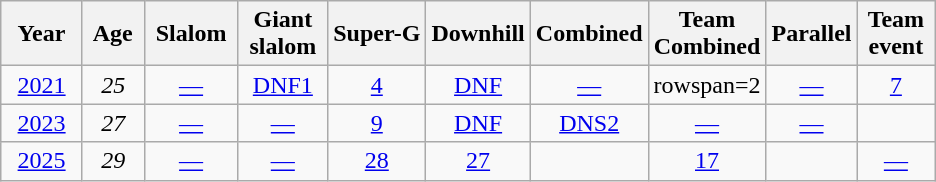<table class=wikitable style="text-align:center">
<tr>
<th>  Year  </th>
<th> Age </th>
<th> Slalom </th>
<th> Giant <br> slalom </th>
<th>Super-G</th>
<th>Downhill</th>
<th>Combined</th>
<th>Team<br>Combined</th>
<th>Parallel</th>
<th>Team<br> event </th>
</tr>
<tr>
<td><a href='#'>2021</a></td>
<td><em>25</em></td>
<td><a href='#'>—</a></td>
<td><a href='#'>DNF1</a></td>
<td><a href='#'>4</a></td>
<td><a href='#'>DNF</a></td>
<td><a href='#'>—</a></td>
<td>rowspan=2</td>
<td><a href='#'>—</a></td>
<td><a href='#'>7</a></td>
</tr>
<tr>
<td><a href='#'>2023</a></td>
<td><em>27</em></td>
<td><a href='#'>—</a></td>
<td><a href='#'>—</a></td>
<td><a href='#'>9</a></td>
<td><a href='#'>DNF</a></td>
<td><a href='#'>DNS2</a></td>
<td><a href='#'>—</a></td>
<td><a href='#'>—</a></td>
</tr>
<tr>
<td><a href='#'>2025</a></td>
<td><em>29</em></td>
<td><a href='#'>—</a></td>
<td><a href='#'>—</a></td>
<td><a href='#'>28</a></td>
<td><a href='#'>27</a></td>
<td></td>
<td><a href='#'>17</a></td>
<td></td>
<td><a href='#'>—</a></td>
</tr>
</table>
